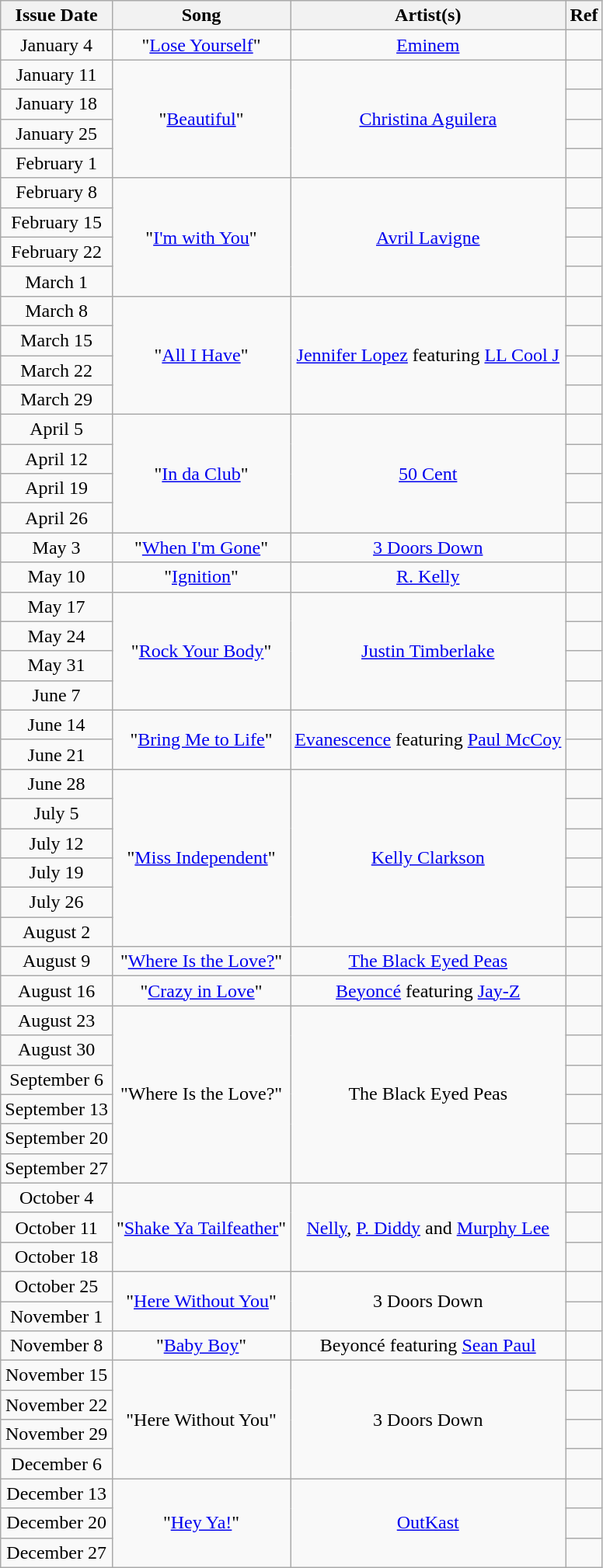<table class="wikitable" style="text-align: center;">
<tr>
<th>Issue Date</th>
<th>Song</th>
<th>Artist(s)</th>
<th>Ref</th>
</tr>
<tr>
<td>January 4</td>
<td rowspan="1" align=center>"<a href='#'>Lose Yourself</a>"</td>
<td rowspan="1" align=center><a href='#'>Eminem</a></td>
<td></td>
</tr>
<tr>
<td>January 11</td>
<td rowspan="4" align=center>"<a href='#'>Beautiful</a>"</td>
<td rowspan="4" align=center><a href='#'>Christina Aguilera</a></td>
<td></td>
</tr>
<tr>
<td>January 18</td>
<td></td>
</tr>
<tr>
<td>January 25</td>
<td></td>
</tr>
<tr>
<td>February 1</td>
<td></td>
</tr>
<tr>
<td>February 8</td>
<td rowspan="4" align=center>"<a href='#'>I'm with You</a>"</td>
<td rowspan="4" align=center><a href='#'>Avril Lavigne</a></td>
<td></td>
</tr>
<tr>
<td>February 15</td>
<td></td>
</tr>
<tr>
<td>February 22</td>
<td></td>
</tr>
<tr>
<td>March 1</td>
<td></td>
</tr>
<tr>
<td>March 8</td>
<td rowspan="4" align=center>"<a href='#'>All I Have</a>"</td>
<td rowspan="4" align=center><a href='#'>Jennifer Lopez</a> featuring <a href='#'>LL Cool J</a></td>
<td></td>
</tr>
<tr>
<td>March 15</td>
<td></td>
</tr>
<tr>
<td>March 22</td>
<td></td>
</tr>
<tr>
<td>March 29</td>
<td></td>
</tr>
<tr>
<td>April 5</td>
<td rowspan="4" align=center>"<a href='#'>In da Club</a>"</td>
<td rowspan="4" align=center><a href='#'>50 Cent</a></td>
<td></td>
</tr>
<tr>
<td>April 12</td>
<td></td>
</tr>
<tr>
<td>April 19</td>
<td></td>
</tr>
<tr>
<td>April 26</td>
<td></td>
</tr>
<tr>
<td>May 3</td>
<td align=center>"<a href='#'>When I'm Gone</a>"</td>
<td align=center><a href='#'>3 Doors Down</a></td>
<td></td>
</tr>
<tr>
<td>May 10</td>
<td align=center>"<a href='#'>Ignition</a>"</td>
<td align=center><a href='#'>R. Kelly</a></td>
<td></td>
</tr>
<tr>
<td>May 17</td>
<td rowspan="4" align=center>"<a href='#'>Rock Your Body</a>"</td>
<td rowspan="4" align=center><a href='#'>Justin Timberlake</a></td>
<td></td>
</tr>
<tr>
<td>May 24</td>
<td></td>
</tr>
<tr>
<td>May 31</td>
<td></td>
</tr>
<tr>
<td>June 7</td>
<td></td>
</tr>
<tr>
<td>June 14</td>
<td rowspan="2" align=center>"<a href='#'>Bring Me to Life</a>"</td>
<td rowspan="2" align=center><a href='#'>Evanescence</a> featuring <a href='#'>Paul McCoy</a></td>
<td></td>
</tr>
<tr>
<td>June 21</td>
<td></td>
</tr>
<tr>
<td>June 28</td>
<td rowspan="6" align=center>"<a href='#'>Miss Independent</a>"</td>
<td rowspan="6" align=center><a href='#'>Kelly Clarkson</a></td>
<td></td>
</tr>
<tr>
<td>July 5</td>
<td></td>
</tr>
<tr>
<td>July 12</td>
<td></td>
</tr>
<tr>
<td>July 19</td>
<td></td>
</tr>
<tr>
<td>July 26</td>
<td></td>
</tr>
<tr>
<td>August 2</td>
<td></td>
</tr>
<tr>
<td>August 9</td>
<td align=center>"<a href='#'>Where Is the Love?</a>"</td>
<td align=center><a href='#'>The Black Eyed Peas</a></td>
<td></td>
</tr>
<tr>
<td>August 16</td>
<td align=center>"<a href='#'>Crazy in Love</a>"</td>
<td align="center"><a href='#'>Beyoncé</a> featuring <a href='#'>Jay-Z</a></td>
<td></td>
</tr>
<tr>
<td>August 23</td>
<td rowspan="6" align=center>"Where Is the Love?"</td>
<td rowspan="6" align=center>The Black Eyed Peas</td>
<td></td>
</tr>
<tr>
<td>August 30</td>
<td></td>
</tr>
<tr>
<td>September 6</td>
<td></td>
</tr>
<tr>
<td>September 13</td>
<td></td>
</tr>
<tr>
<td>September 20</td>
<td></td>
</tr>
<tr>
<td>September 27</td>
<td></td>
</tr>
<tr>
<td>October 4</td>
<td rowspan="3" align=center>"<a href='#'>Shake Ya Tailfeather</a>"</td>
<td rowspan="3" align=center><a href='#'>Nelly</a>, <a href='#'>P. Diddy</a> and <a href='#'>Murphy Lee</a></td>
<td></td>
</tr>
<tr>
<td>October 11</td>
<td></td>
</tr>
<tr>
<td>October 18</td>
<td></td>
</tr>
<tr>
<td>October 25</td>
<td rowspan="2" align=center>"<a href='#'>Here Without You</a>"</td>
<td rowspan="2" align=center>3 Doors Down</td>
<td></td>
</tr>
<tr>
<td>November 1</td>
<td></td>
</tr>
<tr>
<td>November 8</td>
<td align=center>"<a href='#'>Baby Boy</a>"</td>
<td align=center>Beyoncé featuring <a href='#'>Sean Paul</a></td>
<td></td>
</tr>
<tr>
<td>November 15</td>
<td rowspan="4" align=center>"Here Without You"</td>
<td rowspan="4" align=center>3 Doors Down</td>
<td></td>
</tr>
<tr>
<td>November 22</td>
<td></td>
</tr>
<tr>
<td>November 29</td>
<td></td>
</tr>
<tr>
<td>December 6</td>
<td></td>
</tr>
<tr>
<td>December 13</td>
<td rowspan="3" align=center>"<a href='#'>Hey Ya!</a>"</td>
<td rowspan="3" align=center><a href='#'>OutKast</a></td>
<td></td>
</tr>
<tr>
<td>December 20</td>
<td></td>
</tr>
<tr>
<td>December 27</td>
<td></td>
</tr>
</table>
